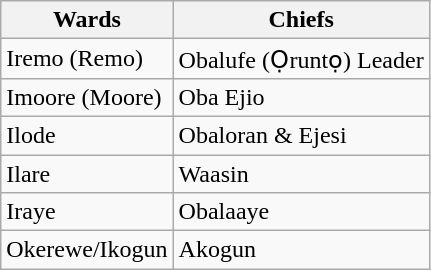<table class="wikitable">
<tr>
<th>Wards</th>
<th>Chiefs</th>
</tr>
<tr>
<td>Iremo (Remo)</td>
<td>Obalufe (Ọruntọ) Leader</td>
</tr>
<tr>
<td>Imoore (Moore)</td>
<td>Oba Ejio</td>
</tr>
<tr>
<td>Ilode</td>
<td>Obaloran & Ejesi</td>
</tr>
<tr>
<td>Ilare</td>
<td>Waasin</td>
</tr>
<tr>
<td>Iraye</td>
<td>Obalaaye</td>
</tr>
<tr>
<td>Okerewe/Ikogun</td>
<td>Akogun</td>
</tr>
</table>
